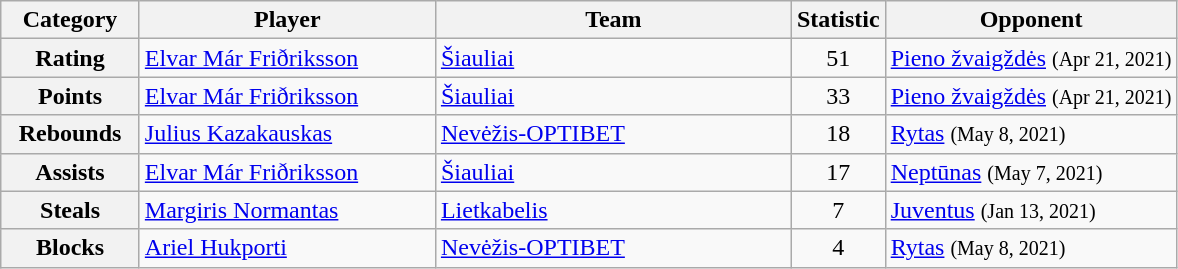<table class="wikitable">
<tr>
<th width=85>Category</th>
<th width=190>Player</th>
<th width=230>Team</th>
<th width=50>Statistic</th>
<th>Opponent</th>
</tr>
<tr>
<th>Rating</th>
<td> <a href='#'>Elvar Már Friðriksson</a></td>
<td><a href='#'>Šiauliai</a></td>
<td style="text-align: center;">51</td>
<td><a href='#'>Pieno žvaigždės</a> <small>(Apr 21, 2021)</small></td>
</tr>
<tr>
<th>Points</th>
<td> <a href='#'>Elvar Már Friðriksson</a></td>
<td><a href='#'>Šiauliai</a></td>
<td style="text-align: center;">33</td>
<td><a href='#'>Pieno žvaigždės</a> <small>(Apr 21, 2021)</small></td>
</tr>
<tr>
<th>Rebounds</th>
<td> <a href='#'>Julius Kazakauskas</a></td>
<td><a href='#'>Nevėžis-OPTIBET</a></td>
<td style="text-align: center;">18</td>
<td><a href='#'>Rytas</a> <small>(May 8, 2021)</small></td>
</tr>
<tr>
<th>Assists</th>
<td> <a href='#'>Elvar Már Friðriksson</a></td>
<td><a href='#'>Šiauliai</a></td>
<td style="text-align: center;">17</td>
<td><a href='#'>Neptūnas</a> <small>(May 7, 2021)</small></td>
</tr>
<tr>
<th>Steals</th>
<td> <a href='#'>Margiris Normantas</a></td>
<td><a href='#'>Lietkabelis</a></td>
<td style="text-align: center;">7</td>
<td><a href='#'>Juventus</a> <small>(Jan 13, 2021)</small></td>
</tr>
<tr>
<th>Blocks</th>
<td> <a href='#'>Ariel Hukporti</a></td>
<td><a href='#'>Nevėžis-OPTIBET</a></td>
<td style="text-align: center;">4</td>
<td><a href='#'>Rytas</a> <small>(May 8, 2021)</small></td>
</tr>
</table>
